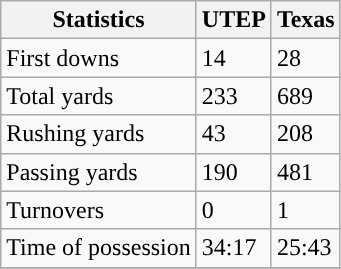<table class="wikitable">
<tr>
<th>Statistics</th>
<th>UTEP</th>
<th>Texas</th>
</tr>
<tr>
<td>First downs</td>
<td>14</td>
<td>28</td>
</tr>
<tr>
<td>Total yards</td>
<td>233</td>
<td>689</td>
</tr>
<tr>
<td>Rushing yards</td>
<td>43</td>
<td>208</td>
</tr>
<tr>
<td>Passing yards</td>
<td>190</td>
<td>481</td>
</tr>
<tr>
<td>Turnovers</td>
<td>0</td>
<td>1</td>
</tr>
<tr>
<td>Time of possession</td>
<td>34:17</td>
<td>25:43</td>
</tr>
<tr>
</tr>
</table>
